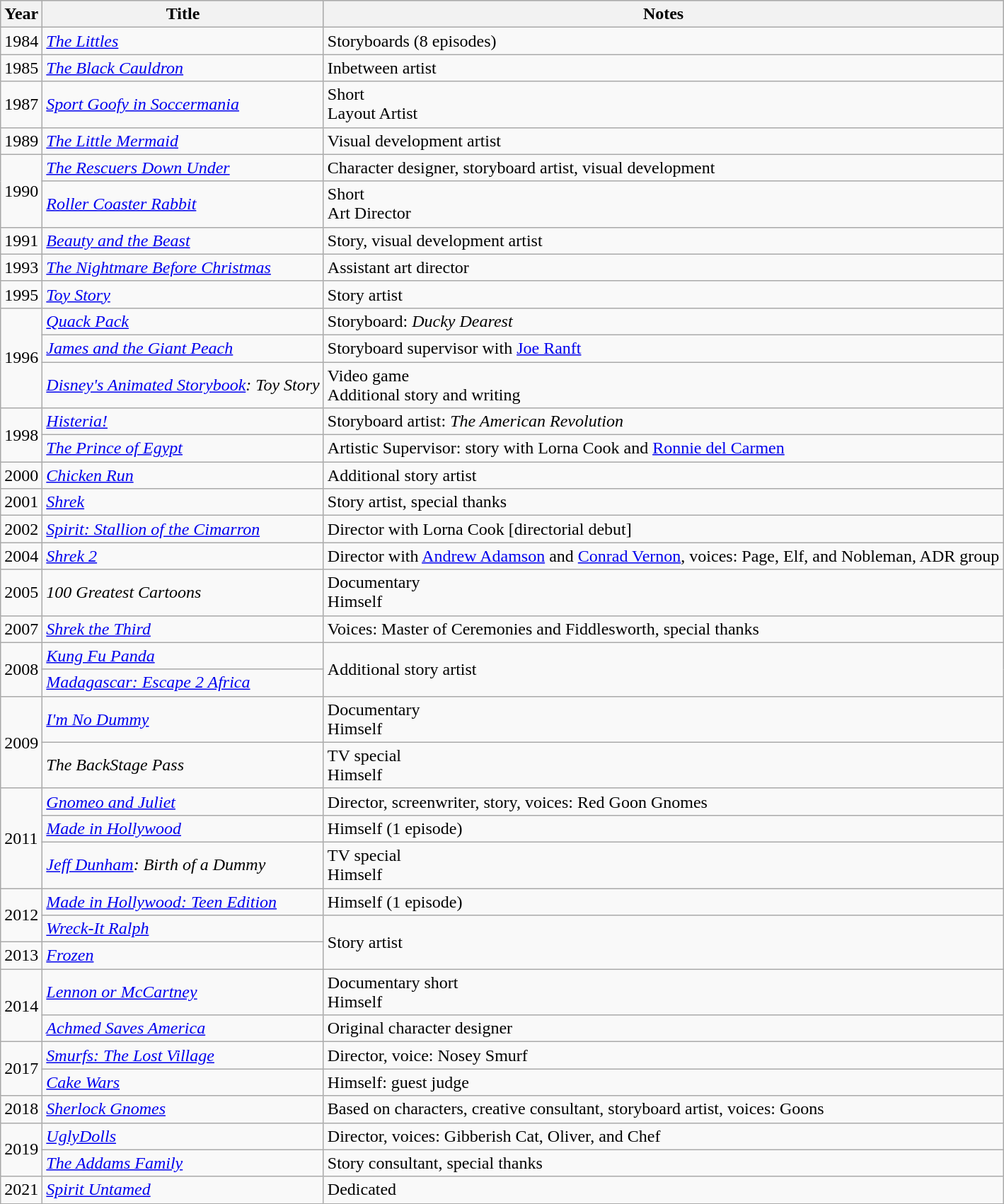<table class="wikitable sortable">
<tr style="background:#ccc; text-align:center;">
<th>Year</th>
<th>Title</th>
<th>Notes</th>
</tr>
<tr>
<td>1984</td>
<td><em><a href='#'>The Littles</a></em></td>
<td>Storyboards (8 episodes)</td>
</tr>
<tr>
<td>1985</td>
<td><em><a href='#'>The Black Cauldron</a></em></td>
<td>Inbetween artist</td>
</tr>
<tr>
<td>1987</td>
<td><em><a href='#'>Sport Goofy in Soccermania</a></em></td>
<td>Short<br>Layout Artist</td>
</tr>
<tr>
<td>1989</td>
<td><em><a href='#'>The Little Mermaid</a></em></td>
<td>Visual development artist</td>
</tr>
<tr>
<td rowspan="2">1990</td>
<td><em><a href='#'>The Rescuers Down Under</a></em></td>
<td>Character designer, storyboard artist, visual development</td>
</tr>
<tr>
<td><em><a href='#'>Roller Coaster Rabbit</a></em></td>
<td>Short<br>Art Director</td>
</tr>
<tr>
<td>1991</td>
<td><em><a href='#'>Beauty and the Beast</a></em></td>
<td>Story, visual development artist</td>
</tr>
<tr>
<td>1993</td>
<td><em><a href='#'>The Nightmare Before Christmas</a></em></td>
<td>Assistant art director</td>
</tr>
<tr>
<td>1995</td>
<td><em><a href='#'>Toy Story</a></em></td>
<td>Story artist</td>
</tr>
<tr>
<td rowspan="3">1996</td>
<td><em><a href='#'>Quack Pack</a></em></td>
<td>Storyboard: <em>Ducky Dearest</em></td>
</tr>
<tr>
<td><em><a href='#'>James and the Giant Peach</a></em></td>
<td>Storyboard supervisor with <a href='#'>Joe Ranft</a></td>
</tr>
<tr>
<td><em><a href='#'>Disney's Animated Storybook</a>: Toy Story</em></td>
<td>Video game<br>Additional story and writing</td>
</tr>
<tr>
<td rowspan="2">1998</td>
<td><em><a href='#'>Histeria!</a></em></td>
<td>Storyboard artist: <em>The American Revolution</em></td>
</tr>
<tr>
<td><em><a href='#'>The Prince of Egypt</a></em></td>
<td>Artistic Supervisor: story with Lorna Cook and <a href='#'>Ronnie del Carmen</a></td>
</tr>
<tr>
<td>2000</td>
<td><em><a href='#'>Chicken Run</a></em></td>
<td>Additional story artist</td>
</tr>
<tr>
<td>2001</td>
<td><em><a href='#'>Shrek</a></em></td>
<td>Story artist, special thanks</td>
</tr>
<tr>
<td>2002</td>
<td><em><a href='#'>Spirit: Stallion of the Cimarron</a></em></td>
<td>Director with Lorna Cook [directorial debut]</td>
</tr>
<tr>
<td>2004</td>
<td><em><a href='#'>Shrek 2</a></em></td>
<td>Director with <a href='#'>Andrew Adamson</a> and <a href='#'>Conrad Vernon</a>, voices: Page, Elf, and Nobleman, ADR group</td>
</tr>
<tr>
<td>2005</td>
<td><em>100 Greatest Cartoons</em></td>
<td>Documentary<br>Himself</td>
</tr>
<tr>
<td>2007</td>
<td><em><a href='#'>Shrek the Third</a></em></td>
<td>Voices: Master of Ceremonies and Fiddlesworth, special thanks</td>
</tr>
<tr>
<td rowspan="2">2008</td>
<td><em><a href='#'>Kung Fu Panda</a></em></td>
<td rowspan="2">Additional story artist</td>
</tr>
<tr>
<td><em><a href='#'>Madagascar: Escape 2 Africa</a></em></td>
</tr>
<tr>
<td rowspan="2">2009</td>
<td><em><a href='#'>I'm No Dummy</a></em></td>
<td>Documentary<br>Himself</td>
</tr>
<tr>
<td><em>The BackStage Pass</em></td>
<td>TV special<br>Himself</td>
</tr>
<tr>
<td rowspan="3">2011</td>
<td><em><a href='#'>Gnomeo and Juliet</a></em></td>
<td>Director, screenwriter, story, voices: Red Goon Gnomes</td>
</tr>
<tr>
<td><em><a href='#'>Made in Hollywood</a></em></td>
<td>Himself (1 episode)</td>
</tr>
<tr>
<td><em><a href='#'>Jeff Dunham</a>: Birth of a Dummy</em></td>
<td>TV special<br>Himself</td>
</tr>
<tr>
<td rowspan="2">2012</td>
<td><em><a href='#'>Made in Hollywood: Teen Edition</a></em></td>
<td>Himself (1 episode)</td>
</tr>
<tr ((mlg the movie)) rowspan 2 / Director>
<td><em><a href='#'>Wreck-It Ralph</a></em></td>
<td rowspan="2">Story artist</td>
</tr>
<tr>
<td>2013</td>
<td><em><a href='#'>Frozen</a></em></td>
</tr>
<tr>
<td rowspan="2">2014</td>
<td><em><a href='#'>Lennon or McCartney</a></em></td>
<td>Documentary short<br>Himself</td>
</tr>
<tr>
<td><em><a href='#'>Achmed Saves America</a></em></td>
<td>Original character designer</td>
</tr>
<tr>
<td rowspan="2">2017</td>
<td><em><a href='#'>Smurfs: The Lost Village</a></em></td>
<td>Director, voice: Nosey Smurf</td>
</tr>
<tr>
<td><em><a href='#'>Cake Wars</a></em></td>
<td>Himself: guest judge</td>
</tr>
<tr>
<td>2018</td>
<td><em><a href='#'>Sherlock Gnomes</a></em></td>
<td>Based on characters, creative consultant, storyboard artist, voices: Goons</td>
</tr>
<tr>
<td rowspan="2">2019</td>
<td><em><a href='#'>UglyDolls</a></em></td>
<td>Director, voices: Gibberish Cat, Oliver, and Chef</td>
</tr>
<tr>
<td><em><a href='#'>The Addams Family</a></em></td>
<td>Story consultant, special thanks</td>
</tr>
<tr>
<td>2021</td>
<td><em><a href='#'>Spirit Untamed</a></em></td>
<td>Dedicated</td>
</tr>
</table>
